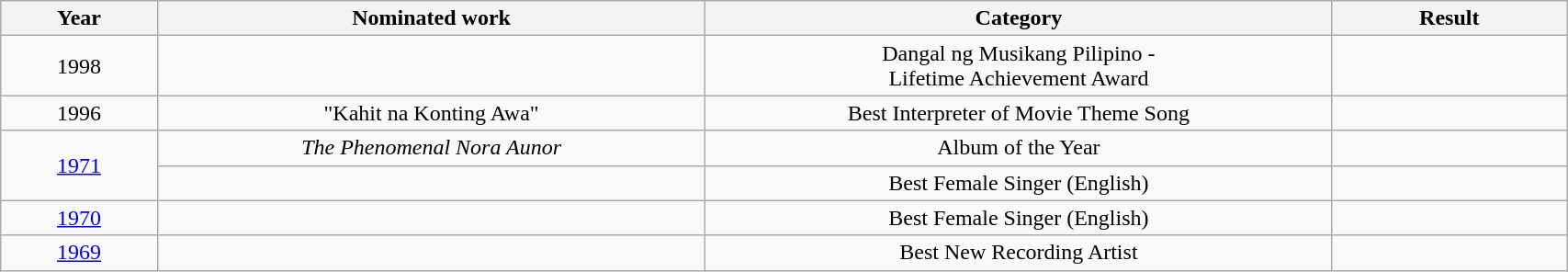<table width="90%" class="wikitable sortable">
<tr>
<th width="10%">Year</th>
<th width="35%">Nominated work</th>
<th width="40%">Category</th>
<th width="15%">Result</th>
</tr>
<tr>
<td align="center">1998</td>
<td align="center"></td>
<td align="center">Dangal ng Musikang Pilipino - <br>Lifetime Achievement Award</td>
<td></td>
</tr>
<tr>
<td align="center">1996</td>
<td align="center">"Kahit na Konting Awa"</td>
<td align="center">Best Interpreter of Movie Theme Song</td>
<td></td>
</tr>
<tr>
<td align="center" rowspan="2"><a href='#'>1971</a></td>
<td align="center"><em>The Phenomenal Nora Aunor</em></td>
<td align="center">Album of the Year</td>
<td></td>
</tr>
<tr>
<td align="center"></td>
<td align="center">Best Female Singer (English)</td>
<td></td>
</tr>
<tr>
<td align="center"><a href='#'>1970</a></td>
<td align="center"></td>
<td align="center">Best Female Singer (English)</td>
<td></td>
</tr>
<tr>
<td align="center"><a href='#'>1969</a></td>
<td align="center"></td>
<td align="center">Best New Recording Artist</td>
<td></td>
</tr>
</table>
